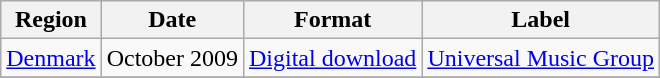<table class=wikitable>
<tr>
<th>Region</th>
<th>Date</th>
<th>Format</th>
<th>Label</th>
</tr>
<tr>
<td><a href='#'>Denmark</a></td>
<td>October 2009</td>
<td><a href='#'>Digital download</a></td>
<td><a href='#'>Universal Music Group</a></td>
</tr>
<tr>
</tr>
</table>
